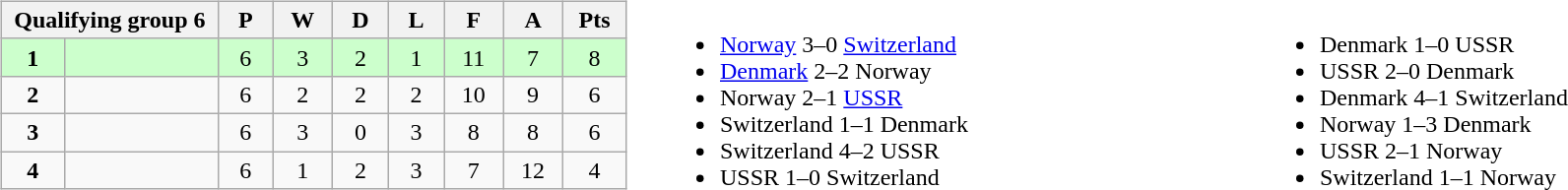<table width=100%>
<tr>
<td valign="top" width="440"><br><table class="wikitable">
<tr>
<th colspan="2">Qualifying group 6</th>
<th rowspan="1">P</th>
<th rowspan="1">W</th>
<th colspan="1">D</th>
<th colspan="1">L</th>
<th colspan="1">F</th>
<th colspan="1">A</th>
<th colspan="1">Pts</th>
</tr>
<tr style="background:#ccffcc;">
<td align=center width="50"><strong>1</strong></td>
<td width="150"><strong></strong></td>
<td align=center width="50">6</td>
<td align=center width="50">3</td>
<td align=center width="50">2</td>
<td align=center width="50">1</td>
<td align=center width="50">11</td>
<td align=center width="50">7</td>
<td align=center width="50">8</td>
</tr>
<tr>
<td align=center><strong>2</strong></td>
<td></td>
<td align=center>6</td>
<td align=center>2</td>
<td align=center>2</td>
<td align=center>2</td>
<td align=center>10</td>
<td align=center>9</td>
<td align=center>6</td>
</tr>
<tr>
<td align=center><strong>3</strong></td>
<td></td>
<td align=center>6</td>
<td align=center>3</td>
<td align=center>0</td>
<td align=center>3</td>
<td align=center>8</td>
<td align=center>8</td>
<td align=center>6</td>
</tr>
<tr>
<td align=center><strong>4</strong></td>
<td></td>
<td align=center>6</td>
<td align=center>1</td>
<td align=center>2</td>
<td align=center>3</td>
<td align=center>7</td>
<td align=center>12</td>
<td align=center>4</td>
</tr>
</table>
</td>
<td valign="middle" align="center"><br><table width=100%>
<tr>
<td valign="middle" align=left width=50%><br><ul><li><a href='#'>Norway</a> 3–0 <a href='#'>Switzerland</a></li><li><a href='#'>Denmark</a> 2–2 Norway</li><li>Norway 2–1 <a href='#'>USSR</a></li><li>Switzerland 1–1 Denmark</li><li>Switzerland 4–2 USSR</li><li>USSR 1–0 Switzerland</li></ul></td>
<td valign="middle" align=left width=50%><br><ul><li>Denmark 1–0 USSR</li><li>USSR 2–0 Denmark</li><li>Denmark 4–1 Switzerland</li><li>Norway 1–3 Denmark</li><li>USSR 2–1 Norway</li><li>Switzerland 1–1 Norway</li></ul></td>
</tr>
</table>
</td>
</tr>
</table>
